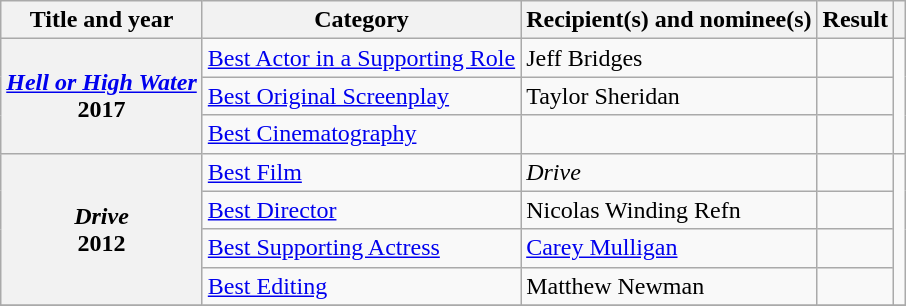<table class="wikitable plainrowheaders sortable">
<tr>
<th scope="col">Title and year</th>
<th scope="col">Category</th>
<th scope="col">Recipient(s) and nominee(s)</th>
<th scope="col">Result</th>
<th scope="col" class="unsortable"></th>
</tr>
<tr>
<th scope="row" rowspan="3"><em><a href='#'>Hell or High Water</a></em> <br>2017</th>
<td><a href='#'>Best Actor in a Supporting Role</a></td>
<td>Jeff Bridges</td>
<td></td>
<td rowspan="3" style="text-align:center;"></td>
</tr>
<tr>
<td><a href='#'>Best Original Screenplay</a></td>
<td>Taylor Sheridan</td>
<td></td>
</tr>
<tr>
<td><a href='#'>Best Cinematography</a></td>
<td></td>
<td></td>
</tr>
<tr>
<th scope="row" rowspan="4"><em>Drive</em> <br> 2012</th>
<td><a href='#'>Best Film</a></td>
<td><em>Drive</em></td>
<td></td>
<td rowspan="4" style="text-align:center;"></td>
</tr>
<tr>
<td><a href='#'>Best Director</a></td>
<td>Nicolas Winding Refn</td>
<td></td>
</tr>
<tr>
<td><a href='#'>Best Supporting Actress</a></td>
<td><a href='#'>Carey Mulligan</a></td>
<td></td>
</tr>
<tr>
<td><a href='#'>Best Editing</a></td>
<td>Matthew Newman</td>
<td></td>
</tr>
<tr>
</tr>
</table>
